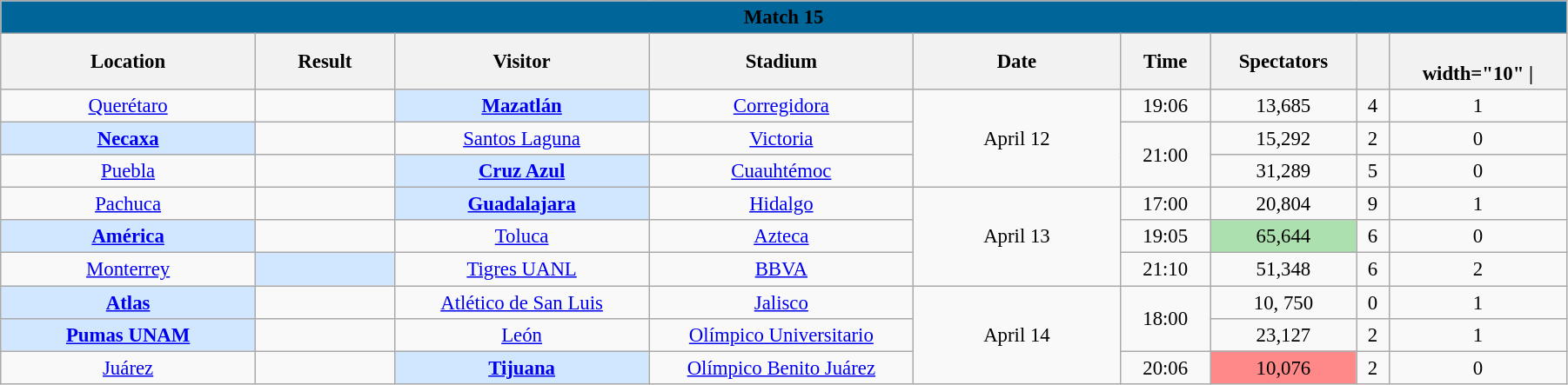<table class="wikitable mw-collapsible mw-collapsed" style="font-size:95%; text-align: center; width: 95%;">
<tr>
<th colspan="9" style=" background: #006699 " width="100%;" align="center"><b>Match 15</b></th>
</tr>
<tr>
<th width="125">Location</th>
<th width="65">Result</th>
<th width="125">Visitor</th>
<th width="130">Stadium</th>
<th width="100">Date</th>
<th width="40">Time</th>
<th width="50">Spectators</th>
<th width="10"></th>
<th><br>width="10" |</th>
</tr>
<tr aling="center">
<td><a href='#'>Querétaro</a></td>
<td></td>
<td bgcolor="D0E7FF"><strong><a href='#'>Mazatlán</a></strong></td>
<td><a href='#'>Corregidora</a></td>
<td rowspan="3">April 12</td>
<td>19:06</td>
<td>13,685</td>
<td>4</td>
<td>1</td>
</tr>
<tr aling="center">
<td bgcolor="D0E7FF"><strong><a href='#'>Necaxa</a></strong></td>
<td></td>
<td><a href='#'>Santos Laguna</a></td>
<td><a href='#'>Victoria</a></td>
<td rowspan="2">21:00</td>
<td>15,292</td>
<td>2</td>
<td>0</td>
</tr>
<tr aling="center">
<td><a href='#'>Puebla</a></td>
<td></td>
<td bgcolor="D0E7FF"><strong><a href='#'>Cruz Azul</a></strong></td>
<td><a href='#'>Cuauhtémoc</a></td>
<td>31,289</td>
<td>5</td>
<td>0</td>
</tr>
<tr aling="center">
<td><a href='#'>Pachuca</a></td>
<td></td>
<td bgcolor="D0E7FF"><strong><a href='#'>Guadalajara</a></strong></td>
<td><a href='#'>Hidalgo</a></td>
<td rowspan="3">April 13</td>
<td>17:00</td>
<td>20,804</td>
<td>9</td>
<td>1</td>
</tr>
<tr aling="center">
<td bgcolor="D0E7FF"><strong><a href='#'>América</a></strong></td>
<td></td>
<td><a href='#'>Toluca</a></td>
<td><a href='#'>Azteca</a></td>
<td>19:05</td>
<td bgcolor=#ACE1AF>65,644</td>
<td>6</td>
<td>0</td>
</tr>
<tr aling="center">
<td><a href='#'>Monterrey</a></td>
<td bgcolor="D0E7FF"><strong></strong></td>
<td><a href='#'>Tigres UANL</a></td>
<td><a href='#'>BBVA</a></td>
<td>21:10</td>
<td>51,348</td>
<td>6</td>
<td>2</td>
</tr>
<tr aling="center">
<td bgcolor="D0E7FF"><strong><a href='#'>Atlas</a></strong></td>
<td></td>
<td><a href='#'>Atlético de San Luis</a></td>
<td><a href='#'>Jalisco</a></td>
<td rowspan="3">April 14</td>
<td rowspan="2">18:00</td>
<td>10, 750</td>
<td>0</td>
<td>1</td>
</tr>
<tr aling="center">
<td bgcolor="D0E7FF"><strong><a href='#'>Pumas UNAM</a></strong></td>
<td></td>
<td><a href='#'>León</a></td>
<td><a href='#'>Olímpico Universitario</a></td>
<td>23,127</td>
<td>2</td>
<td>1</td>
</tr>
<tr aling="center">
<td><a href='#'>Juárez</a></td>
<td></td>
<td bgcolor="D0E7FF"><strong><a href='#'>Tijuana</a></strong></td>
<td><a href='#'>Olímpico Benito Juárez</a></td>
<td>20:06</td>
<td bgcolor=#FF8888>10,076</td>
<td>2</td>
<td>0</td>
</tr>
</table>
